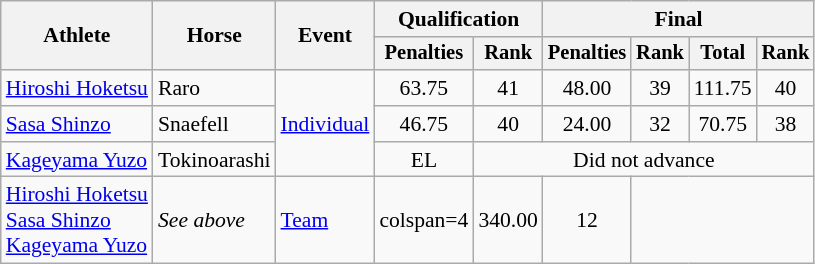<table class="wikitable" style="font-size:90%">
<tr>
<th rowspan="2">Athlete</th>
<th rowspan="2">Horse</th>
<th rowspan="2">Event</th>
<th colspan="2">Qualification</th>
<th colspan="4">Final</th>
</tr>
<tr style="font-size:95%">
<th>Penalties</th>
<th>Rank</th>
<th>Penalties</th>
<th>Rank</th>
<th>Total</th>
<th>Rank</th>
</tr>
<tr align=center>
<td align=left><a href='#'>Hiroshi Hoketsu</a></td>
<td align=left>Raro</td>
<td align=left rowspan=3><a href='#'>Individual</a></td>
<td>63.75</td>
<td>41</td>
<td>48.00</td>
<td>39</td>
<td>111.75</td>
<td>40</td>
</tr>
<tr align=center>
<td align=left><a href='#'>Sasa Shinzo</a></td>
<td align=left>Snaefell</td>
<td>46.75</td>
<td>40</td>
<td>24.00</td>
<td>32</td>
<td>70.75</td>
<td>38</td>
</tr>
<tr align=center>
<td align=left><a href='#'>Kageyama Yuzo</a></td>
<td align=left>Tokinoarashi</td>
<td>EL</td>
<td colspan=5>Did not advance</td>
</tr>
<tr align=center>
<td align=left><a href='#'>Hiroshi Hoketsu</a><br><a href='#'>Sasa Shinzo</a><br><a href='#'>Kageyama Yuzo</a></td>
<td align=left><em>See above</em></td>
<td align=left><a href='#'>Team</a></td>
<td>colspan=4 </td>
<td>340.00</td>
<td>12</td>
</tr>
</table>
